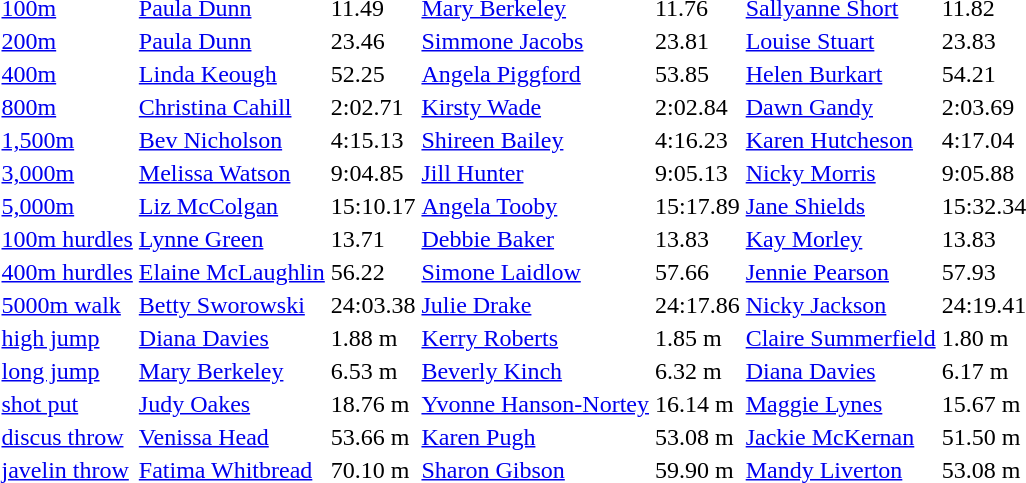<table>
<tr>
<td><a href='#'>100m</a></td>
<td><a href='#'>Paula Dunn</a></td>
<td>11.49</td>
<td><a href='#'>Mary Berkeley</a></td>
<td>11.76</td>
<td> <a href='#'>Sallyanne Short</a></td>
<td>11.82</td>
</tr>
<tr>
<td><a href='#'>200m</a></td>
<td><a href='#'>Paula Dunn</a></td>
<td>23.46</td>
<td><a href='#'>Simmone Jacobs</a></td>
<td>23.81</td>
<td><a href='#'>Louise Stuart</a></td>
<td>23.83</td>
</tr>
<tr>
<td><a href='#'>400m</a></td>
<td><a href='#'>Linda Keough</a></td>
<td>52.25</td>
<td><a href='#'>Angela Piggford</a></td>
<td>53.85</td>
<td><a href='#'>Helen Burkart</a></td>
<td>54.21</td>
</tr>
<tr>
<td><a href='#'>800m</a></td>
<td><a href='#'>Christina Cahill</a></td>
<td>2:02.71</td>
<td> <a href='#'>Kirsty Wade</a></td>
<td>2:02.84</td>
<td><a href='#'>Dawn Gandy</a></td>
<td>2:03.69</td>
</tr>
<tr>
<td><a href='#'>1,500m</a></td>
<td><a href='#'>Bev Nicholson</a></td>
<td>4:15.13</td>
<td><a href='#'>Shireen Bailey</a></td>
<td>4:16.23</td>
<td><a href='#'>Karen Hutcheson</a></td>
<td>4:17.04</td>
</tr>
<tr>
<td><a href='#'>3,000m</a></td>
<td><a href='#'>Melissa Watson</a></td>
<td>9:04.85</td>
<td><a href='#'>Jill Hunter</a></td>
<td>9:05.13</td>
<td><a href='#'>Nicky Morris</a></td>
<td>9:05.88</td>
</tr>
<tr>
<td><a href='#'>5,000m</a></td>
<td> <a href='#'>Liz McColgan</a></td>
<td>15:10.17</td>
<td> <a href='#'>Angela Tooby</a></td>
<td>15:17.89</td>
<td><a href='#'>Jane Shields</a></td>
<td>15:32.34</td>
</tr>
<tr>
<td><a href='#'>100m hurdles</a></td>
<td><a href='#'>Lynne Green</a></td>
<td>13.71</td>
<td><a href='#'>Debbie Baker</a></td>
<td>13.83</td>
<td> <a href='#'>Kay Morley</a></td>
<td>13.83</td>
</tr>
<tr>
<td><a href='#'>400m hurdles</a></td>
<td> <a href='#'>Elaine McLaughlin</a></td>
<td>56.22</td>
<td><a href='#'>Simone Laidlow</a></td>
<td>57.66</td>
<td><a href='#'>Jennie Pearson</a></td>
<td>57.93</td>
</tr>
<tr>
<td><a href='#'>5000m walk</a></td>
<td><a href='#'>Betty Sworowski</a></td>
<td>24:03.38</td>
<td><a href='#'>Julie Drake</a></td>
<td>24:17.86</td>
<td><a href='#'>Nicky Jackson</a></td>
<td>24:19.41</td>
</tr>
<tr>
<td><a href='#'>high jump</a></td>
<td><a href='#'>Diana Davies</a></td>
<td>1.88 m</td>
<td><a href='#'>Kerry Roberts</a></td>
<td>1.85 m</td>
<td><a href='#'>Claire Summerfield</a></td>
<td>1.80 m</td>
</tr>
<tr>
<td><a href='#'>long jump</a></td>
<td><a href='#'>Mary Berkeley</a></td>
<td>6.53 m</td>
<td><a href='#'>Beverly Kinch</a></td>
<td>6.32 m</td>
<td><a href='#'>Diana Davies</a></td>
<td>6.17 m</td>
</tr>
<tr>
<td><a href='#'>shot put</a></td>
<td><a href='#'>Judy Oakes</a></td>
<td>18.76 m</td>
<td><a href='#'>Yvonne Hanson-Nortey</a></td>
<td>16.14 m</td>
<td><a href='#'>Maggie Lynes</a></td>
<td>15.67 m</td>
</tr>
<tr>
<td><a href='#'>discus throw</a></td>
<td> <a href='#'>Venissa Head</a></td>
<td>53.66 m</td>
<td><a href='#'>Karen Pugh</a></td>
<td>53.08 m</td>
<td> <a href='#'>Jackie McKernan</a></td>
<td>51.50 m</td>
</tr>
<tr>
<td><a href='#'>javelin throw</a></td>
<td><a href='#'>Fatima Whitbread</a></td>
<td>70.10 m</td>
<td><a href='#'>Sharon Gibson</a></td>
<td>59.90 m</td>
<td><a href='#'>Mandy Liverton</a></td>
<td>53.08 m</td>
</tr>
</table>
